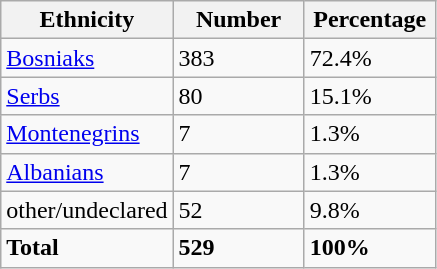<table class="wikitable">
<tr>
<th width="100px">Ethnicity</th>
<th width="80px">Number</th>
<th width="80px">Percentage</th>
</tr>
<tr>
<td><a href='#'>Bosniaks</a></td>
<td>383</td>
<td>72.4%</td>
</tr>
<tr>
<td><a href='#'>Serbs</a></td>
<td>80</td>
<td>15.1%</td>
</tr>
<tr>
<td><a href='#'>Montenegrins</a></td>
<td>7</td>
<td>1.3%</td>
</tr>
<tr>
<td><a href='#'>Albanians</a></td>
<td>7</td>
<td>1.3%</td>
</tr>
<tr>
<td>other/undeclared</td>
<td>52</td>
<td>9.8%</td>
</tr>
<tr>
<td><strong>Total</strong></td>
<td><strong>529</strong></td>
<td><strong>100%</strong></td>
</tr>
</table>
